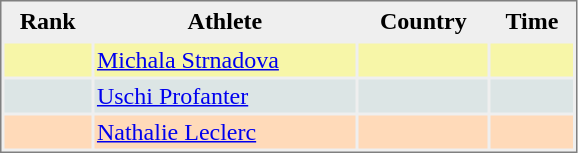<table style="border-style:solid;border-width:1px;border-color:#808080;background-color:#EFEFEF" cellspacing="2" cellpadding="2" width="385px">
<tr bgcolor="#EFEFEF">
<th>Rank</th>
<th>Athlete</th>
<th>Country</th>
<th>Time</th>
</tr>
<tr bgcolor="#F7F6A8" >
</tr>
<tr bgcolor="#F7F6A8">
<td align=center></td>
<td><a href='#'>Michala Strnadova</a></td>
<td></td>
<td align="right"></td>
</tr>
<tr bgcolor="#DCE5E5">
<td align=center></td>
<td><a href='#'>Uschi Profanter</a></td>
<td></td>
<td align="right"></td>
</tr>
<tr bgcolor="#FFDAB9">
<td align=center></td>
<td><a href='#'>Nathalie Leclerc</a></td>
<td></td>
<td align="right"></td>
</tr>
</table>
